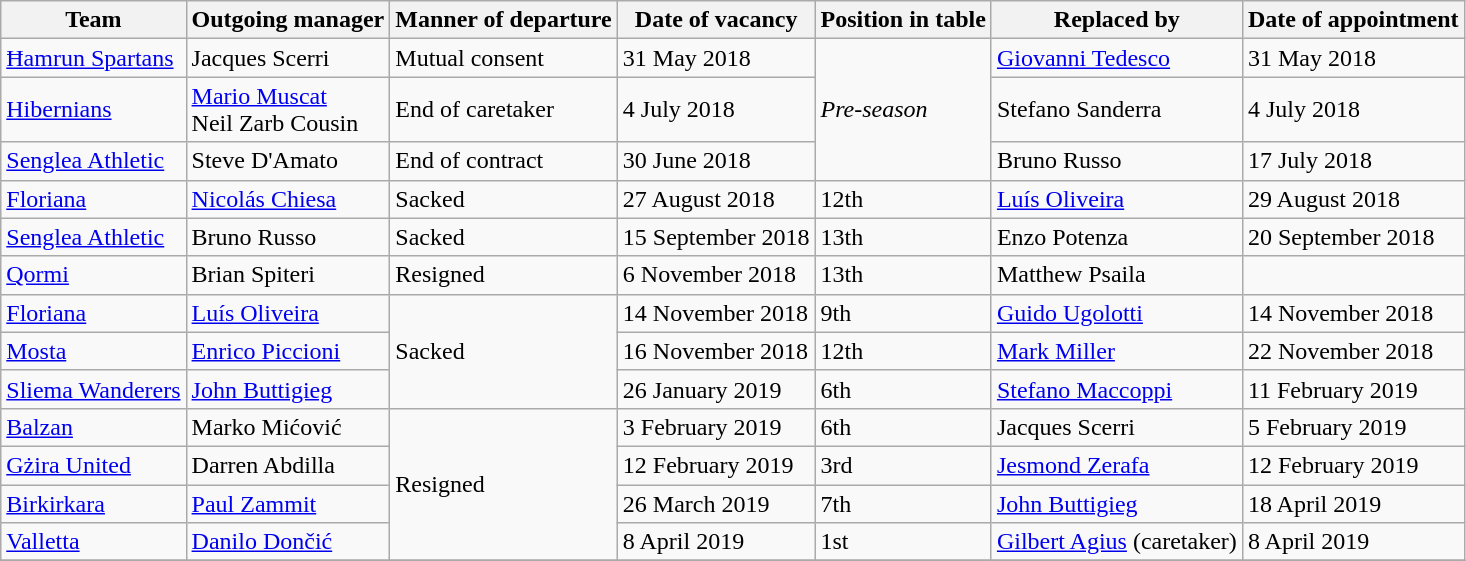<table class="wikitable sortable">
<tr>
<th>Team</th>
<th>Outgoing manager</th>
<th>Manner of departure</th>
<th>Date of vacancy</th>
<th>Position in table</th>
<th>Replaced by</th>
<th>Date of appointment</th>
</tr>
<tr>
<td><a href='#'>Ħamrun Spartans</a></td>
<td> Jacques Scerri</td>
<td>Mutual consent</td>
<td>31 May 2018</td>
<td rowspan="3"><em>Pre-season</em></td>
<td> <a href='#'>Giovanni Tedesco</a></td>
<td>31 May 2018</td>
</tr>
<tr>
<td><a href='#'>Hibernians</a></td>
<td> <a href='#'>Mario Muscat</a><br> Neil Zarb Cousin</td>
<td>End of caretaker</td>
<td>4 July 2018</td>
<td> Stefano Sanderra</td>
<td>4 July 2018</td>
</tr>
<tr>
<td><a href='#'>Senglea Athletic</a></td>
<td> Steve D'Amato</td>
<td>End of contract</td>
<td>30 June 2018</td>
<td> Bruno Russo</td>
<td>17 July 2018</td>
</tr>
<tr>
<td><a href='#'>Floriana</a></td>
<td> <a href='#'>Nicolás Chiesa</a></td>
<td>Sacked</td>
<td>27 August 2018</td>
<td>12th</td>
<td>  <a href='#'>Luís Oliveira</a></td>
<td>29 August 2018</td>
</tr>
<tr>
<td><a href='#'>Senglea Athletic</a></td>
<td> Bruno Russo</td>
<td>Sacked</td>
<td>15 September 2018</td>
<td>13th</td>
<td> Enzo Potenza</td>
<td>20 September 2018</td>
</tr>
<tr>
<td><a href='#'>Qormi</a></td>
<td> Brian Spiteri</td>
<td>Resigned</td>
<td>6 November 2018</td>
<td>13th</td>
<td> Matthew Psaila</td>
<td></td>
</tr>
<tr>
<td><a href='#'>Floriana</a></td>
<td> <a href='#'>Luís Oliveira</a></td>
<td rowspan="3">Sacked</td>
<td>14 November 2018</td>
<td>9th</td>
<td> <a href='#'>Guido Ugolotti</a></td>
<td>14 November 2018</td>
</tr>
<tr>
<td><a href='#'>Mosta</a></td>
<td> <a href='#'>Enrico Piccioni</a></td>
<td>16 November 2018</td>
<td>12th</td>
<td> <a href='#'>Mark Miller</a></td>
<td>22 November 2018</td>
</tr>
<tr>
<td><a href='#'>Sliema Wanderers</a></td>
<td> <a href='#'>John Buttigieg</a></td>
<td>26 January 2019</td>
<td>6th</td>
<td> <a href='#'>Stefano Maccoppi</a></td>
<td>11 February 2019</td>
</tr>
<tr>
<td><a href='#'>Balzan</a></td>
<td> Marko Mićović</td>
<td rowspan="4">Resigned</td>
<td>3 February 2019</td>
<td>6th</td>
<td> Jacques Scerri</td>
<td>5 February 2019</td>
</tr>
<tr>
<td><a href='#'>Gżira United</a></td>
<td> Darren Abdilla</td>
<td>12 February 2019</td>
<td>3rd</td>
<td> <a href='#'>Jesmond Zerafa</a></td>
<td>12 February 2019</td>
</tr>
<tr>
<td><a href='#'>Birkirkara</a></td>
<td> <a href='#'>Paul Zammit</a></td>
<td>26 March 2019</td>
<td>7th</td>
<td> <a href='#'>John Buttigieg</a></td>
<td>18 April 2019</td>
</tr>
<tr>
<td><a href='#'>Valletta</a></td>
<td> <a href='#'>Danilo Dončić</a></td>
<td>8 April 2019</td>
<td>1st</td>
<td> <a href='#'>Gilbert Agius</a> (caretaker)</td>
<td>8 April 2019</td>
</tr>
<tr>
</tr>
</table>
